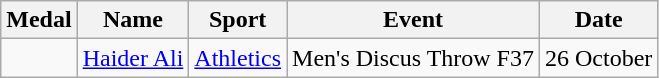<table class="wikitable">
<tr>
<th>Medal</th>
<th>Name</th>
<th>Sport</th>
<th>Event</th>
<th>Date</th>
</tr>
<tr>
<td></td>
<td><a href='#'>Haider Ali</a></td>
<td><a href='#'>Athletics</a></td>
<td>Men's Discus Throw F37</td>
<td>26 October</td>
</tr>
</table>
